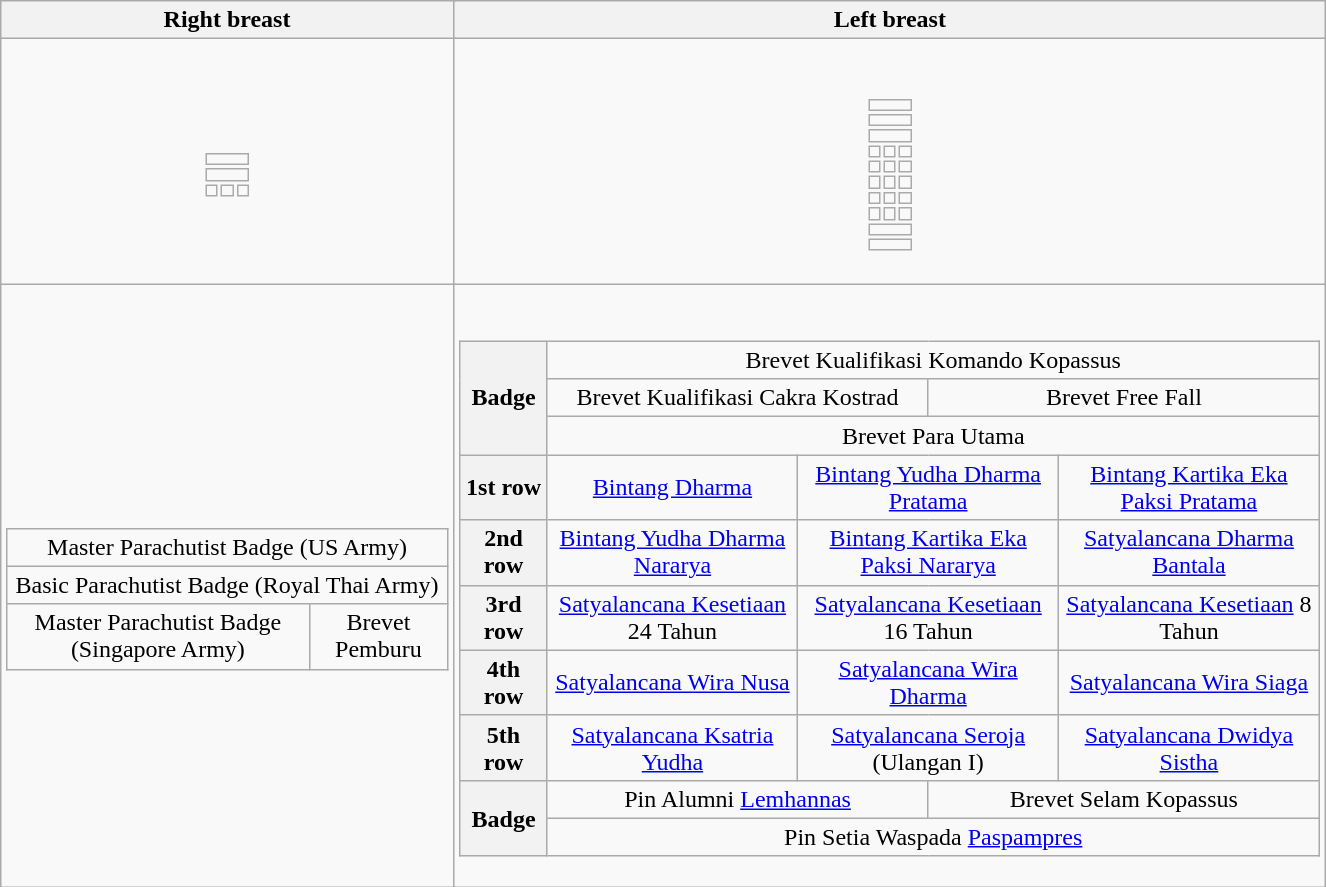<table class="wikitable" width="70%" style="margin:1em auto; text-align:center;">
<tr>
<th colspan="3" align="center">Right breast</th>
<th align="center">Left breast</th>
</tr>
<tr>
<td colspan="3"><br><table style="margin:1em auto; text-align:center;">
<tr>
<td colspan="3"></td>
</tr>
<tr>
<td colspan="3"></td>
</tr>
<tr>
<td></td>
<td></td>
<td></td>
</tr>
</table>
</td>
<td><br><table style="margin:1em auto; text-align:center;">
<tr>
<td colspan="3"></td>
</tr>
<tr>
<td colspan="3"> </td>
</tr>
<tr>
<td colspan="3"></td>
</tr>
<tr>
<td></td>
<td></td>
<td></td>
</tr>
<tr>
<td></td>
<td></td>
<td></td>
</tr>
<tr>
<td></td>
<td></td>
<td></td>
</tr>
<tr>
<td></td>
<td></td>
<td></td>
</tr>
<tr>
<td></td>
<td></td>
<td></td>
</tr>
<tr>
<td colspan="3"></td>
</tr>
<tr>
<td colspan="3"></td>
</tr>
</table>
</td>
</tr>
<tr>
<td colspan="3"><br><table class="wikitable" style="margin:1em auto; text-align:center;">
<tr>
<td colspan="2">Master Parachutist Badge (US Army)</td>
</tr>
<tr>
<td colspan="2">Basic Parachutist Badge (Royal Thai Army)</td>
</tr>
<tr>
<td colspan="1">Master Parachutist Badge (Singapore Army)</td>
<td colspan="1">Brevet Pemburu</td>
</tr>
</table>
</td>
<td><br><table class="wikitable" style="margin:1em auto; text-align:center;">
<tr>
<th rowspan="3">Badge</th>
<td colspan="4">Brevet Kualifikasi Komando Kopassus</td>
</tr>
<tr>
<td colspan="2">Brevet Kualifikasi Cakra Kostrad</td>
<td colspan="2">Brevet Free Fall</td>
</tr>
<tr>
<td colspan="4">Brevet Para Utama</td>
</tr>
<tr>
<th>1st row</th>
<td><a href='#'>Bintang Dharma</a></td>
<td colspan="2"><a href='#'>Bintang Yudha Dharma Pratama</a></td>
<td><a href='#'>Bintang Kartika Eka Paksi Pratama</a></td>
</tr>
<tr>
<th>2nd row</th>
<td><a href='#'>Bintang Yudha Dharma Nararya</a></td>
<td colspan="2"><a href='#'>Bintang Kartika Eka Paksi Nararya</a></td>
<td><a href='#'>Satyalancana Dharma Bantala</a></td>
</tr>
<tr>
<th>3rd row</th>
<td><a href='#'>Satyalancana Kesetiaan</a> 24 Tahun</td>
<td colspan="2"><a href='#'>Satyalancana Kesetiaan</a> 16 Tahun</td>
<td><a href='#'>Satyalancana Kesetiaan</a> 8 Tahun</td>
</tr>
<tr>
<th>4th row</th>
<td><a href='#'>Satyalancana Wira Nusa</a></td>
<td colspan="2"><a href='#'>Satyalancana Wira Dharma</a></td>
<td><a href='#'>Satyalancana Wira Siaga</a></td>
</tr>
<tr>
<th>5th row</th>
<td><a href='#'>Satyalancana Ksatria Yudha</a></td>
<td colspan="2"><a href='#'>Satyalancana Seroja</a> (Ulangan I)</td>
<td><a href='#'>Satyalancana Dwidya Sistha</a></td>
</tr>
<tr>
<th rowspan="2">Badge</th>
<td colspan="2">Pin Alumni <a href='#'>Lemhannas</a></td>
<td colspan="2">Brevet Selam Kopassus</td>
</tr>
<tr>
<td colspan="4">Pin Setia Waspada <a href='#'>Paspampres</a></td>
</tr>
</table>
</td>
</tr>
</table>
